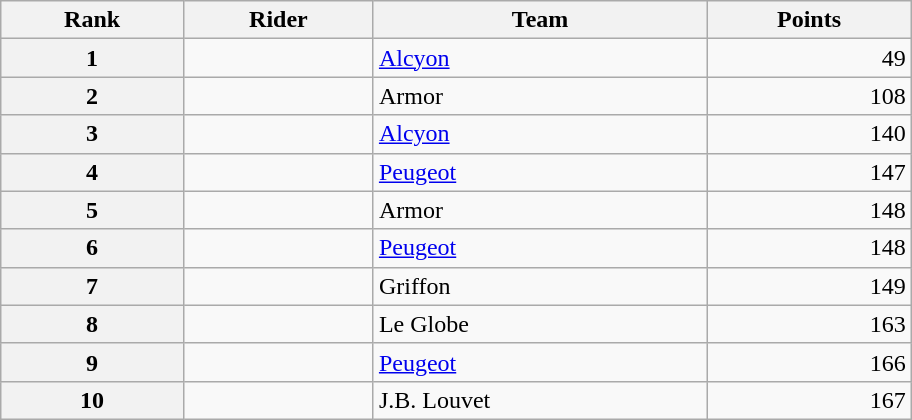<table class="wikitable" style="width:38em; margin-bottom:0;">
<tr>
<th scope="col">Rank</th>
<th scope="col">Rider</th>
<th scope="col">Team</th>
<th scope="col">Points</th>
</tr>
<tr>
<th scope="col">1</th>
<td></td>
<td><a href='#'>Alcyon</a></td>
<td style="text-align:right;">49</td>
</tr>
<tr>
<th scope="col">2</th>
<td></td>
<td>Armor</td>
<td style="text-align:right;">108</td>
</tr>
<tr>
<th scope="col">3</th>
<td></td>
<td><a href='#'>Alcyon</a></td>
<td style="text-align:right;">140</td>
</tr>
<tr>
<th scope="col">4</th>
<td></td>
<td><a href='#'>Peugeot</a></td>
<td style="text-align:right;">147</td>
</tr>
<tr>
<th scope="col">5</th>
<td></td>
<td>Armor</td>
<td style="text-align:right;">148</td>
</tr>
<tr>
<th scope="col">6</th>
<td></td>
<td><a href='#'>Peugeot</a></td>
<td style="text-align:right;">148</td>
</tr>
<tr>
<th scope="col">7</th>
<td></td>
<td>Griffon</td>
<td style="text-align:right;">149</td>
</tr>
<tr>
<th scope="col">8</th>
<td></td>
<td>Le Globe</td>
<td style="text-align:right;">163</td>
</tr>
<tr>
<th scope="col">9</th>
<td></td>
<td><a href='#'>Peugeot</a></td>
<td style="text-align:right;">166</td>
</tr>
<tr>
<th scope="col">10</th>
<td></td>
<td>J.B. Louvet</td>
<td style="text-align:right;">167</td>
</tr>
</table>
